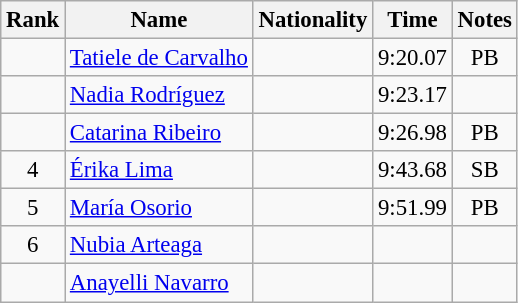<table class="wikitable sortable" style="text-align:center;font-size:95%">
<tr>
<th>Rank</th>
<th>Name</th>
<th>Nationality</th>
<th>Time</th>
<th>Notes</th>
</tr>
<tr>
<td></td>
<td align=left><a href='#'>Tatiele de Carvalho</a></td>
<td align=left></td>
<td>9:20.07</td>
<td>PB</td>
</tr>
<tr>
<td></td>
<td align=left><a href='#'>Nadia Rodríguez</a></td>
<td align=left></td>
<td>9:23.17</td>
<td></td>
</tr>
<tr>
<td></td>
<td align=left><a href='#'>Catarina Ribeiro</a></td>
<td align=left></td>
<td>9:26.98</td>
<td>PB</td>
</tr>
<tr>
<td>4</td>
<td align=left><a href='#'>Érika Lima</a></td>
<td align=left></td>
<td>9:43.68</td>
<td>SB</td>
</tr>
<tr>
<td>5</td>
<td align=left><a href='#'>María Osorio</a></td>
<td align=left></td>
<td>9:51.99</td>
<td>PB</td>
</tr>
<tr>
<td>6</td>
<td align=left><a href='#'>Nubia Arteaga</a></td>
<td align=left></td>
<td></td>
<td></td>
</tr>
<tr>
<td></td>
<td align=left><a href='#'>Anayelli Navarro</a></td>
<td align=left></td>
<td></td>
<td></td>
</tr>
</table>
